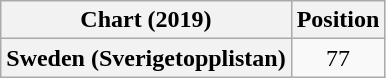<table class="wikitable plainrowheaders" style="text-align:center">
<tr>
<th scope="col">Chart (2019)</th>
<th scope="col">Position</th>
</tr>
<tr>
<th scope="row">Sweden (Sverigetopplistan)</th>
<td>77</td>
</tr>
</table>
